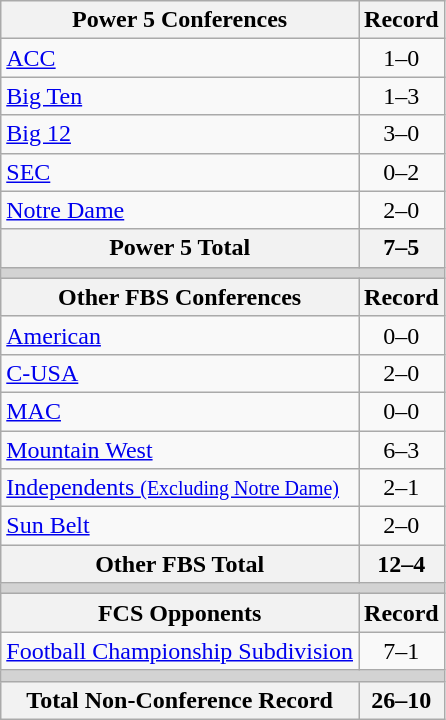<table class="wikitable">
<tr>
<th>Power 5 Conferences</th>
<th>Record</th>
</tr>
<tr>
<td><a href='#'>ACC</a></td>
<td align=center>1–0</td>
</tr>
<tr>
<td><a href='#'>Big Ten</a></td>
<td align=center>1–3</td>
</tr>
<tr>
<td><a href='#'>Big 12</a></td>
<td align=center>3–0</td>
</tr>
<tr>
<td><a href='#'>SEC</a></td>
<td align=center>0–2</td>
</tr>
<tr>
<td><a href='#'>Notre Dame</a></td>
<td align=center>2–0</td>
</tr>
<tr>
<th>Power 5 Total</th>
<th>7–5</th>
</tr>
<tr>
<th colspan="2" style="background:lightgrey;"></th>
</tr>
<tr>
<th>Other FBS Conferences</th>
<th>Record</th>
</tr>
<tr>
<td><a href='#'>American</a></td>
<td align=center>0–0</td>
</tr>
<tr>
<td><a href='#'>C-USA</a></td>
<td align=center>2–0</td>
</tr>
<tr>
<td><a href='#'>MAC</a></td>
<td align=center>0–0</td>
</tr>
<tr>
<td><a href='#'>Mountain West</a></td>
<td align=center>6–3</td>
</tr>
<tr>
<td><a href='#'>Independents <small>(Excluding Notre Dame)</small></a></td>
<td align=center>2–1</td>
</tr>
<tr>
<td><a href='#'>Sun Belt</a></td>
<td align=center>2–0</td>
</tr>
<tr>
<th>Other FBS Total</th>
<th>12–4</th>
</tr>
<tr>
<th colspan="2" style="background:lightgrey;"></th>
</tr>
<tr>
<th>FCS Opponents</th>
<th>Record</th>
</tr>
<tr>
<td><a href='#'>Football Championship Subdivision</a></td>
<td align=center>7–1</td>
</tr>
<tr>
<th colspan="2" style="background:lightgrey;"></th>
</tr>
<tr>
<th>Total Non-Conference Record</th>
<th>26–10</th>
</tr>
</table>
